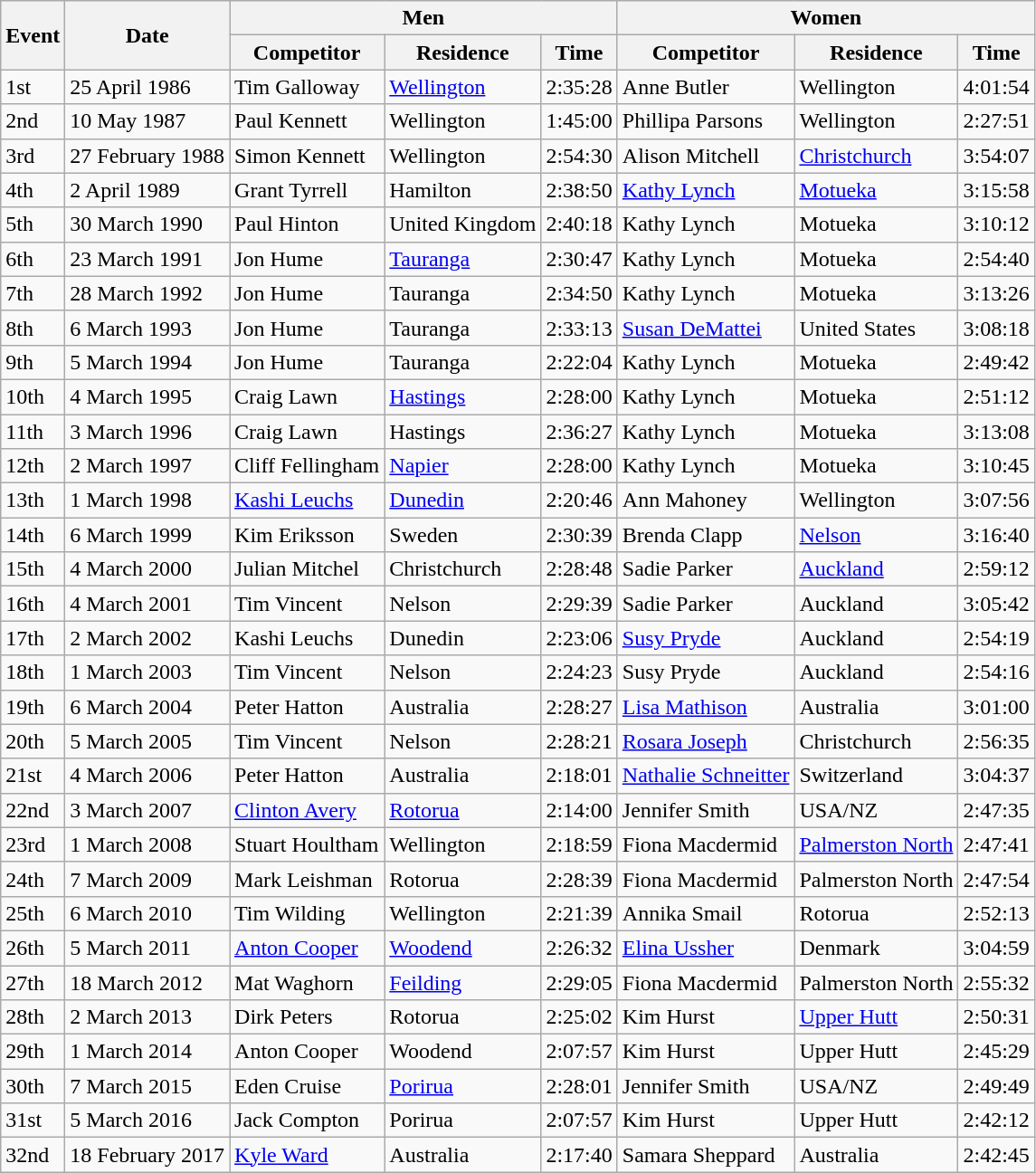<table class="wikitable">
<tr>
<th rowspan=2>Event</th>
<th rowspan=2>Date</th>
<th colspan=3>Men</th>
<th colspan=3>Women</th>
</tr>
<tr>
<th>Competitor</th>
<th>Residence</th>
<th>Time</th>
<th>Competitor</th>
<th>Residence</th>
<th>Time</th>
</tr>
<tr>
<td>1st</td>
<td>25 April 1986</td>
<td>Tim Galloway</td>
<td><a href='#'>Wellington</a></td>
<td>2:35:28</td>
<td>Anne Butler</td>
<td>Wellington</td>
<td>4:01:54</td>
</tr>
<tr>
<td>2nd</td>
<td>10 May 1987</td>
<td>Paul Kennett</td>
<td>Wellington</td>
<td>1:45:00</td>
<td>Phillipa Parsons</td>
<td>Wellington</td>
<td>2:27:51</td>
</tr>
<tr>
<td>3rd</td>
<td>27 February 1988</td>
<td>Simon Kennett</td>
<td>Wellington</td>
<td>2:54:30</td>
<td>Alison Mitchell</td>
<td><a href='#'>Christchurch</a></td>
<td>3:54:07</td>
</tr>
<tr>
<td>4th</td>
<td>2 April 1989</td>
<td>Grant Tyrrell</td>
<td>Hamilton</td>
<td>2:38:50</td>
<td><a href='#'>Kathy Lynch</a></td>
<td><a href='#'>Motueka</a></td>
<td>3:15:58</td>
</tr>
<tr>
<td>5th</td>
<td>30 March 1990</td>
<td>Paul Hinton</td>
<td>United Kingdom</td>
<td>2:40:18</td>
<td>Kathy Lynch</td>
<td>Motueka</td>
<td>3:10:12</td>
</tr>
<tr>
<td>6th</td>
<td>23 March 1991</td>
<td>Jon Hume</td>
<td><a href='#'>Tauranga</a></td>
<td>2:30:47</td>
<td>Kathy Lynch</td>
<td>Motueka</td>
<td>2:54:40</td>
</tr>
<tr>
<td>7th</td>
<td>28 March 1992</td>
<td>Jon Hume</td>
<td>Tauranga</td>
<td>2:34:50</td>
<td>Kathy Lynch</td>
<td>Motueka</td>
<td>3:13:26</td>
</tr>
<tr>
<td>8th</td>
<td>6 March 1993</td>
<td>Jon Hume</td>
<td>Tauranga</td>
<td>2:33:13</td>
<td><a href='#'>Susan DeMattei</a></td>
<td>United States</td>
<td>3:08:18</td>
</tr>
<tr>
<td>9th</td>
<td>5 March 1994</td>
<td>Jon Hume</td>
<td>Tauranga</td>
<td>2:22:04</td>
<td>Kathy Lynch</td>
<td>Motueka</td>
<td>2:49:42</td>
</tr>
<tr>
<td>10th</td>
<td>4 March 1995</td>
<td>Craig Lawn</td>
<td><a href='#'>Hastings</a></td>
<td>2:28:00</td>
<td>Kathy Lynch</td>
<td>Motueka</td>
<td>2:51:12</td>
</tr>
<tr>
<td>11th</td>
<td>3 March 1996</td>
<td>Craig Lawn</td>
<td>Hastings</td>
<td>2:36:27</td>
<td>Kathy Lynch</td>
<td>Motueka</td>
<td>3:13:08</td>
</tr>
<tr>
<td>12th</td>
<td>2 March 1997</td>
<td>Cliff Fellingham</td>
<td><a href='#'>Napier</a></td>
<td>2:28:00</td>
<td>Kathy Lynch</td>
<td>Motueka</td>
<td>3:10:45</td>
</tr>
<tr>
<td>13th</td>
<td>1 March 1998</td>
<td><a href='#'>Kashi Leuchs</a></td>
<td><a href='#'>Dunedin</a></td>
<td>2:20:46</td>
<td>Ann Mahoney</td>
<td>Wellington</td>
<td>3:07:56</td>
</tr>
<tr>
<td>14th</td>
<td>6 March 1999</td>
<td>Kim Eriksson</td>
<td>Sweden</td>
<td>2:30:39</td>
<td>Brenda Clapp</td>
<td><a href='#'>Nelson</a></td>
<td>3:16:40</td>
</tr>
<tr>
<td>15th</td>
<td>4 March 2000</td>
<td>Julian Mitchel</td>
<td>Christchurch</td>
<td>2:28:48</td>
<td>Sadie Parker</td>
<td><a href='#'>Auckland</a></td>
<td>2:59:12</td>
</tr>
<tr>
<td>16th</td>
<td>4 March 2001</td>
<td>Tim Vincent</td>
<td>Nelson</td>
<td>2:29:39</td>
<td>Sadie Parker</td>
<td>Auckland</td>
<td>3:05:42</td>
</tr>
<tr>
<td>17th</td>
<td>2 March 2002</td>
<td>Kashi Leuchs</td>
<td>Dunedin</td>
<td>2:23:06</td>
<td><a href='#'>Susy Pryde</a></td>
<td>Auckland</td>
<td>2:54:19</td>
</tr>
<tr>
<td>18th</td>
<td>1 March 2003</td>
<td>Tim Vincent</td>
<td>Nelson</td>
<td>2:24:23</td>
<td>Susy Pryde</td>
<td>Auckland</td>
<td>2:54:16</td>
</tr>
<tr>
<td>19th</td>
<td>6 March 2004</td>
<td>Peter Hatton</td>
<td>Australia</td>
<td>2:28:27</td>
<td><a href='#'>Lisa Mathison</a></td>
<td>Australia</td>
<td>3:01:00</td>
</tr>
<tr>
<td>20th</td>
<td>5 March 2005</td>
<td>Tim Vincent</td>
<td>Nelson</td>
<td>2:28:21</td>
<td><a href='#'>Rosara Joseph</a></td>
<td>Christchurch</td>
<td>2:56:35</td>
</tr>
<tr>
<td>21st</td>
<td>4 March 2006</td>
<td>Peter Hatton</td>
<td>Australia</td>
<td>2:18:01</td>
<td><a href='#'>Nathalie Schneitter</a></td>
<td>Switzerland</td>
<td>3:04:37</td>
</tr>
<tr>
<td>22nd</td>
<td>3 March 2007</td>
<td><a href='#'>Clinton Avery</a></td>
<td><a href='#'>Rotorua</a></td>
<td>2:14:00</td>
<td>Jennifer Smith</td>
<td>USA/NZ</td>
<td>2:47:35</td>
</tr>
<tr>
<td>23rd</td>
<td>1 March 2008</td>
<td>Stuart Houltham</td>
<td>Wellington</td>
<td>2:18:59</td>
<td>Fiona Macdermid</td>
<td><a href='#'>Palmerston North</a></td>
<td>2:47:41</td>
</tr>
<tr>
<td>24th</td>
<td>7 March 2009</td>
<td>Mark Leishman</td>
<td>Rotorua</td>
<td>2:28:39</td>
<td>Fiona Macdermid</td>
<td>Palmerston North</td>
<td>2:47:54</td>
</tr>
<tr>
<td>25th</td>
<td>6 March 2010</td>
<td>Tim Wilding</td>
<td>Wellington</td>
<td>2:21:39</td>
<td>Annika Smail</td>
<td>Rotorua</td>
<td>2:52:13</td>
</tr>
<tr>
<td>26th</td>
<td>5 March 2011</td>
<td><a href='#'>Anton Cooper</a></td>
<td><a href='#'>Woodend</a></td>
<td>2:26:32</td>
<td><a href='#'>Elina Ussher</a></td>
<td>Denmark</td>
<td>3:04:59</td>
</tr>
<tr>
<td>27th</td>
<td>18 March 2012</td>
<td>Mat Waghorn</td>
<td><a href='#'>Feilding</a></td>
<td>2:29:05</td>
<td>Fiona Macdermid</td>
<td>Palmerston North</td>
<td>2:55:32</td>
</tr>
<tr>
<td>28th</td>
<td>2 March 2013</td>
<td>Dirk Peters</td>
<td>Rotorua</td>
<td>2:25:02</td>
<td>Kim Hurst</td>
<td><a href='#'>Upper Hutt</a></td>
<td>2:50:31</td>
</tr>
<tr>
<td>29th</td>
<td>1 March 2014</td>
<td>Anton Cooper</td>
<td>Woodend</td>
<td>2:07:57</td>
<td>Kim Hurst</td>
<td>Upper Hutt</td>
<td>2:45:29</td>
</tr>
<tr>
<td>30th</td>
<td>7 March 2015</td>
<td>Eden Cruise</td>
<td><a href='#'>Porirua</a></td>
<td>2:28:01</td>
<td>Jennifer Smith</td>
<td>USA/NZ</td>
<td>2:49:49</td>
</tr>
<tr>
<td>31st</td>
<td>5 March 2016</td>
<td>Jack Compton</td>
<td>Porirua</td>
<td>2:07:57</td>
<td>Kim Hurst</td>
<td>Upper Hutt</td>
<td>2:42:12</td>
</tr>
<tr>
<td>32nd</td>
<td>18 February 2017</td>
<td><a href='#'>Kyle Ward</a></td>
<td>Australia</td>
<td>2:17:40</td>
<td>Samara Sheppard</td>
<td>Australia</td>
<td>2:42:45</td>
</tr>
</table>
